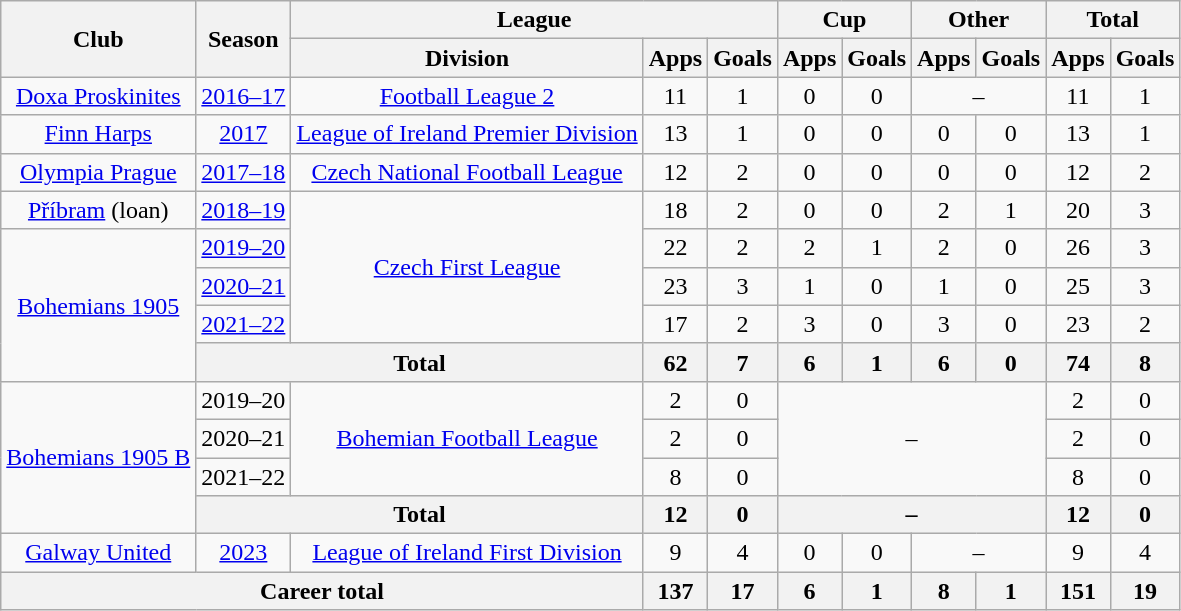<table class="wikitable" style="text-align: center">
<tr>
<th rowspan="2">Club</th>
<th rowspan="2">Season</th>
<th colspan="3">League</th>
<th colspan="2">Cup</th>
<th colspan="2">Other</th>
<th colspan="2">Total</th>
</tr>
<tr>
<th>Division</th>
<th>Apps</th>
<th>Goals</th>
<th>Apps</th>
<th>Goals</th>
<th>Apps</th>
<th>Goals</th>
<th>Apps</th>
<th>Goals</th>
</tr>
<tr>
<td><a href='#'>Doxa Proskinites</a></td>
<td><a href='#'>2016–17</a></td>
<td><a href='#'>Football League 2</a></td>
<td>11</td>
<td>1</td>
<td>0</td>
<td>0</td>
<td colspan="2">–</td>
<td>11</td>
<td>1</td>
</tr>
<tr>
<td><a href='#'>Finn Harps</a></td>
<td><a href='#'>2017</a></td>
<td><a href='#'>League of Ireland Premier Division</a></td>
<td>13</td>
<td>1</td>
<td>0</td>
<td>0</td>
<td>0</td>
<td>0</td>
<td>13</td>
<td>1</td>
</tr>
<tr>
<td><a href='#'>Olympia Prague</a></td>
<td><a href='#'>2017–18</a></td>
<td><a href='#'>Czech National Football League</a></td>
<td>12</td>
<td>2</td>
<td>0</td>
<td>0</td>
<td>0</td>
<td>0</td>
<td>12</td>
<td>2</td>
</tr>
<tr>
<td><a href='#'>Příbram</a> (loan)</td>
<td><a href='#'>2018–19</a></td>
<td rowspan="4"><a href='#'>Czech First League</a></td>
<td>18</td>
<td>2</td>
<td>0</td>
<td>0</td>
<td>2</td>
<td>1</td>
<td>20</td>
<td>3</td>
</tr>
<tr>
<td rowspan="4"><a href='#'>Bohemians 1905</a></td>
<td><a href='#'>2019–20</a></td>
<td>22</td>
<td>2</td>
<td>2</td>
<td>1</td>
<td>2</td>
<td>0</td>
<td>26</td>
<td>3</td>
</tr>
<tr>
<td><a href='#'>2020–21</a></td>
<td>23</td>
<td>3</td>
<td>1</td>
<td>0</td>
<td>1</td>
<td>0</td>
<td>25</td>
<td>3</td>
</tr>
<tr>
<td><a href='#'>2021–22</a></td>
<td>17</td>
<td>2</td>
<td>3</td>
<td>0</td>
<td>3</td>
<td>0</td>
<td>23</td>
<td>2</td>
</tr>
<tr>
<th colspan="2">Total</th>
<th>62</th>
<th>7</th>
<th>6</th>
<th>1</th>
<th>6</th>
<th>0</th>
<th>74</th>
<th>8</th>
</tr>
<tr>
<td rowspan="4"><a href='#'>Bohemians 1905 B</a></td>
<td>2019–20</td>
<td rowspan="3"><a href='#'>Bohemian Football League</a></td>
<td>2</td>
<td>0</td>
<td colspan="4" rowspan="3">–</td>
<td>2</td>
<td>0</td>
</tr>
<tr>
<td>2020–21</td>
<td>2</td>
<td>0</td>
<td>2</td>
<td>0</td>
</tr>
<tr>
<td>2021–22</td>
<td>8</td>
<td>0</td>
<td>8</td>
<td>0</td>
</tr>
<tr>
<th colspan="2">Total</th>
<th>12</th>
<th>0</th>
<th colspan="4">–</th>
<th>12</th>
<th>0</th>
</tr>
<tr>
<td><a href='#'>Galway United</a></td>
<td><a href='#'>2023</a></td>
<td><a href='#'>League of Ireland First Division</a></td>
<td>9</td>
<td>4</td>
<td>0</td>
<td>0</td>
<td colspan="2">–</td>
<td>9</td>
<td>4</td>
</tr>
<tr>
<th colspan="3">Career total</th>
<th>137</th>
<th>17</th>
<th>6</th>
<th>1</th>
<th>8</th>
<th>1</th>
<th>151</th>
<th>19</th>
</tr>
</table>
